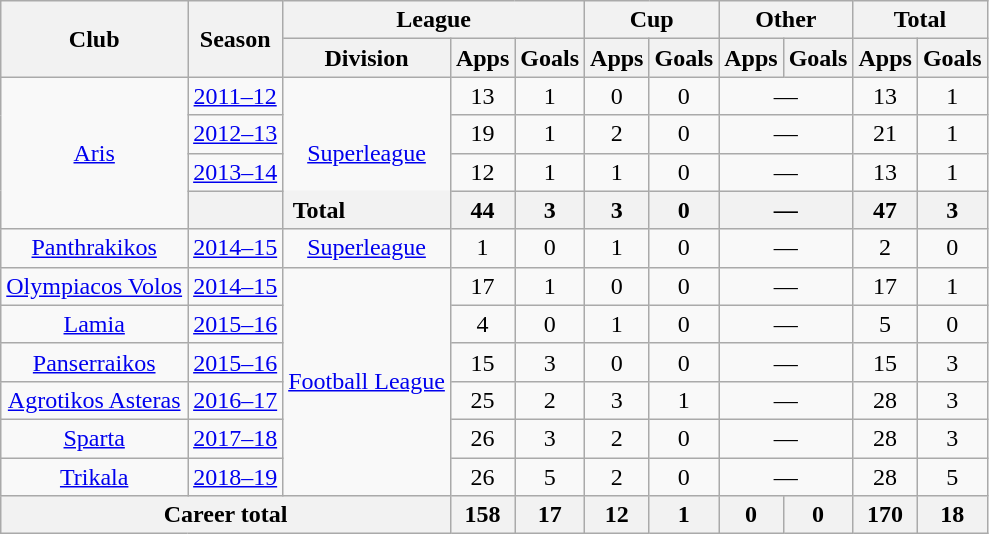<table class="wikitable" style="text-align: center;">
<tr>
<th rowspan="2">Club</th>
<th rowspan="2">Season</th>
<th colspan="3">League</th>
<th colspan="2">Cup</th>
<th colspan="2">Other</th>
<th colspan="2">Total</th>
</tr>
<tr>
<th>Division</th>
<th>Apps</th>
<th>Goals</th>
<th>Apps</th>
<th>Goals</th>
<th>Apps</th>
<th>Goals</th>
<th>Apps</th>
<th>Goals</th>
</tr>
<tr>
<td rowspan="4"><a href='#'>Aris</a></td>
<td><a href='#'>2011–12</a></td>
<td rowspan="4"><a href='#'>Superleague</a></td>
<td>13</td>
<td>1</td>
<td>0</td>
<td>0</td>
<td colspan="2">—</td>
<td>13</td>
<td>1</td>
</tr>
<tr>
<td><a href='#'>2012–13</a></td>
<td>19</td>
<td>1</td>
<td>2</td>
<td>0</td>
<td colspan="2">—</td>
<td>21</td>
<td>1</td>
</tr>
<tr>
<td><a href='#'>2013–14</a></td>
<td>12</td>
<td>1</td>
<td>1</td>
<td>0</td>
<td colspan="2">—</td>
<td>13</td>
<td>1</td>
</tr>
<tr>
<th colspan="2">Total</th>
<th>44</th>
<th>3</th>
<th>3</th>
<th>0</th>
<th colspan="2">—</th>
<th>47</th>
<th>3</th>
</tr>
<tr>
<td rowspan="1"><a href='#'>Panthrakikos</a></td>
<td><a href='#'>2014–15</a></td>
<td><a href='#'>Superleague</a></td>
<td>1</td>
<td>0</td>
<td>1</td>
<td>0</td>
<td colspan="2">—</td>
<td>2</td>
<td>0</td>
</tr>
<tr>
<td rowspan="1"><a href='#'>Olympiacos Volos</a></td>
<td><a href='#'>2014–15</a></td>
<td rowspan="6"><a href='#'>Football League</a></td>
<td>17</td>
<td>1</td>
<td>0</td>
<td>0</td>
<td colspan="2">—</td>
<td>17</td>
<td>1</td>
</tr>
<tr>
<td rowspan="1"><a href='#'>Lamia</a></td>
<td><a href='#'>2015–16</a></td>
<td>4</td>
<td>0</td>
<td>1</td>
<td>0</td>
<td colspan="2">—</td>
<td>5</td>
<td>0</td>
</tr>
<tr>
<td rowspan="1"><a href='#'>Panserraikos</a></td>
<td><a href='#'>2015–16</a></td>
<td>15</td>
<td>3</td>
<td>0</td>
<td>0</td>
<td colspan="2">—</td>
<td>15</td>
<td>3</td>
</tr>
<tr>
<td rowspan="1"><a href='#'>Agrotikos Asteras</a></td>
<td><a href='#'>2016–17</a></td>
<td>25</td>
<td>2</td>
<td>3</td>
<td>1</td>
<td colspan="2">—</td>
<td>28</td>
<td>3</td>
</tr>
<tr>
<td rowspan="1"><a href='#'>Sparta</a></td>
<td><a href='#'>2017–18</a></td>
<td>26</td>
<td>3</td>
<td>2</td>
<td>0</td>
<td colspan="2">—</td>
<td>28</td>
<td>3</td>
</tr>
<tr>
<td rowspan="1"><a href='#'>Trikala</a></td>
<td><a href='#'>2018–19</a></td>
<td>26</td>
<td>5</td>
<td>2</td>
<td>0</td>
<td colspan="2">—</td>
<td>28</td>
<td>5</td>
</tr>
<tr>
<th colspan="3">Career total</th>
<th>158</th>
<th>17</th>
<th>12</th>
<th>1</th>
<th>0</th>
<th>0</th>
<th>170</th>
<th>18</th>
</tr>
</table>
